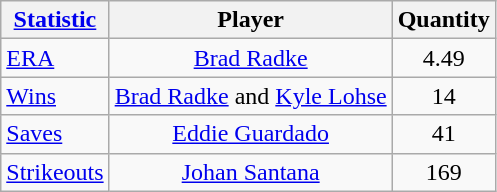<table class="wikitable" style="text-align: center;">
<tr>
<th><a href='#'>Statistic</a></th>
<th>Player</th>
<th>Quantity</th>
</tr>
<tr>
<td align="left"><a href='#'>ERA</a></td>
<td><a href='#'>Brad Radke</a></td>
<td>4.49</td>
</tr>
<tr>
<td align="left"><a href='#'>Wins</a></td>
<td><a href='#'>Brad Radke</a> and <a href='#'>Kyle Lohse</a></td>
<td>14</td>
</tr>
<tr>
<td align="left"><a href='#'>Saves</a></td>
<td><a href='#'>Eddie Guardado</a></td>
<td>41</td>
</tr>
<tr>
<td align="left"><a href='#'>Strikeouts</a></td>
<td><a href='#'>Johan Santana</a></td>
<td>169</td>
</tr>
</table>
